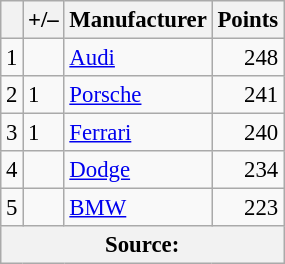<table class="wikitable" style="font-size: 95%;">
<tr>
<th scope="col"></th>
<th scope="col">+/–</th>
<th scope="col">Manufacturer</th>
<th scope="col">Points</th>
</tr>
<tr>
<td align=center>1</td>
<td align="left"></td>
<td> <a href='#'>Audi</a></td>
<td align=right>248</td>
</tr>
<tr>
<td align=center>2</td>
<td align="left"> 1</td>
<td> <a href='#'>Porsche</a></td>
<td align=right>241</td>
</tr>
<tr>
<td align=center>3</td>
<td align="left"> 1</td>
<td> <a href='#'>Ferrari</a></td>
<td align=right>240</td>
</tr>
<tr>
<td align=center>4</td>
<td align="left"></td>
<td> <a href='#'>Dodge</a></td>
<td align=right>234</td>
</tr>
<tr>
<td align=center>5</td>
<td align="left"></td>
<td> <a href='#'>BMW</a></td>
<td align=right>223</td>
</tr>
<tr>
<th colspan=5>Source:</th>
</tr>
</table>
